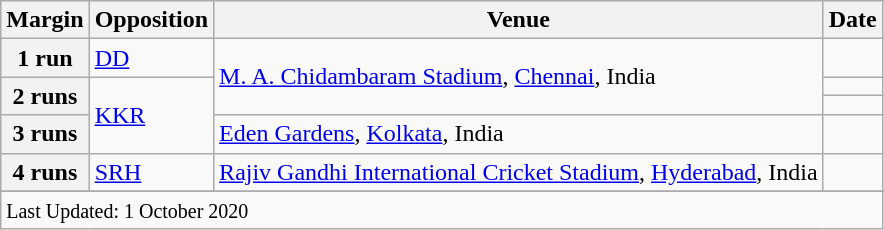<table class="wikitable">
<tr>
<th>Margin</th>
<th>Opposition</th>
<th>Venue</th>
<th>Date</th>
</tr>
<tr>
<th>1 run</th>
<td><a href='#'>DD</a></td>
<td rowspan=3><a href='#'>M. A. Chidambaram Stadium</a>, <a href='#'>Chennai</a>, India</td>
<td></td>
</tr>
<tr>
<th rowspan=2>2 runs</th>
<td rowspan=3><a href='#'>KKR</a></td>
<td></td>
</tr>
<tr>
<td></td>
</tr>
<tr>
<th>3 runs</th>
<td><a href='#'>Eden Gardens</a>, <a href='#'>Kolkata</a>, India</td>
<td></td>
</tr>
<tr>
<th>4 runs</th>
<td><a href='#'>SRH</a></td>
<td><a href='#'>Rajiv Gandhi International Cricket Stadium</a>, <a href='#'>Hyderabad</a>, India</td>
<td></td>
</tr>
<tr>
</tr>
<tr class=sortbottom>
<td colspan=4><small>Last Updated: 1 October 2020</small></td>
</tr>
</table>
